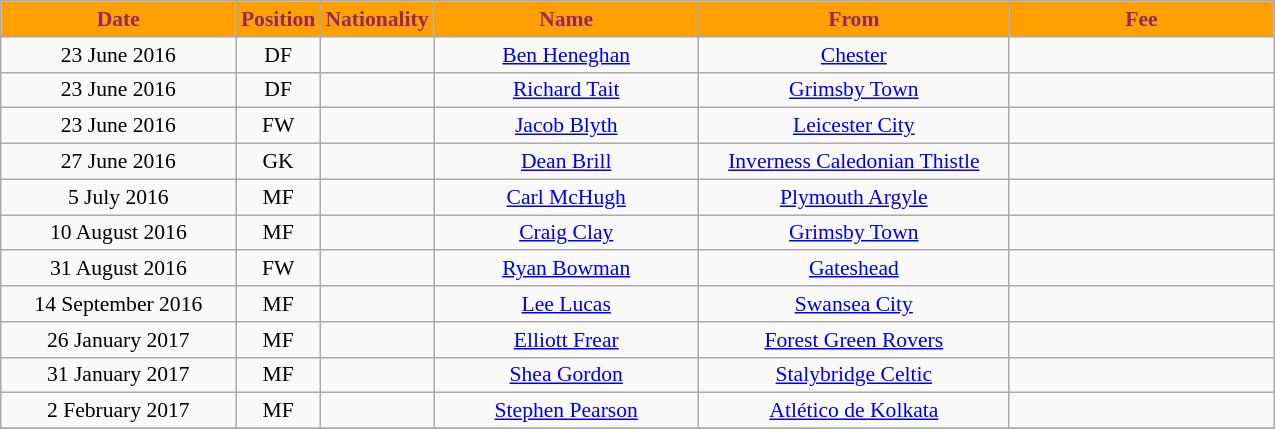<table class="wikitable"  style="text-align:center; font-size:90%; ">
<tr>
<th style="background:#ffa000; color:#98285c; width:150px;">Date</th>
<th style="background:#ffa000; color:#98285c; width:45px;">Position</th>
<th style="background:#ffa000; color:#98285c; width:45px;">Nationality</th>
<th style="background:#ffa000; color:#98285c; width:170px;">Name</th>
<th style="background:#ffa000; color:#98285c; width:200px;">From</th>
<th style="background:#ffa000; color:#98285c; width:170px;">Fee</th>
</tr>
<tr>
<td>23 June 2016</td>
<td>DF</td>
<td></td>
<td><a href='#'>Ben Heneghan</a></td>
<td><a href='#'>Chester</a></td>
<td></td>
</tr>
<tr>
<td>23 June 2016</td>
<td>DF</td>
<td></td>
<td><a href='#'>Richard Tait</a></td>
<td><a href='#'>Grimsby Town</a></td>
<td></td>
</tr>
<tr>
<td>23 June 2016</td>
<td>FW</td>
<td></td>
<td><a href='#'>Jacob Blyth</a></td>
<td><a href='#'>Leicester City</a></td>
<td></td>
</tr>
<tr>
<td>27 June 2016</td>
<td>GK</td>
<td></td>
<td><a href='#'>Dean Brill</a></td>
<td><a href='#'>Inverness Caledonian Thistle</a></td>
<td></td>
</tr>
<tr>
<td>5 July 2016</td>
<td>MF</td>
<td></td>
<td><a href='#'>Carl McHugh</a></td>
<td><a href='#'>Plymouth Argyle</a></td>
<td></td>
</tr>
<tr>
<td>10 August 2016</td>
<td>MF</td>
<td></td>
<td><a href='#'>Craig Clay</a></td>
<td><a href='#'>Grimsby Town</a></td>
<td></td>
</tr>
<tr>
<td>31 August 2016</td>
<td>FW</td>
<td></td>
<td><a href='#'>Ryan Bowman</a></td>
<td><a href='#'>Gateshead</a></td>
<td></td>
</tr>
<tr>
<td>14 September 2016</td>
<td>MF</td>
<td></td>
<td><a href='#'>Lee Lucas</a></td>
<td><a href='#'>Swansea City</a></td>
<td></td>
</tr>
<tr>
<td>26 January 2017</td>
<td>MF</td>
<td></td>
<td><a href='#'>Elliott Frear</a></td>
<td><a href='#'>Forest Green Rovers</a></td>
<td></td>
</tr>
<tr>
<td>31 January 2017</td>
<td>MF</td>
<td></td>
<td><a href='#'>Shea Gordon</a></td>
<td><a href='#'>Stalybridge Celtic</a></td>
<td></td>
</tr>
<tr>
<td>2 February 2017</td>
<td>MF</td>
<td></td>
<td><a href='#'>Stephen Pearson</a></td>
<td><a href='#'>Atlético de Kolkata</a></td>
<td></td>
</tr>
<tr>
</tr>
</table>
